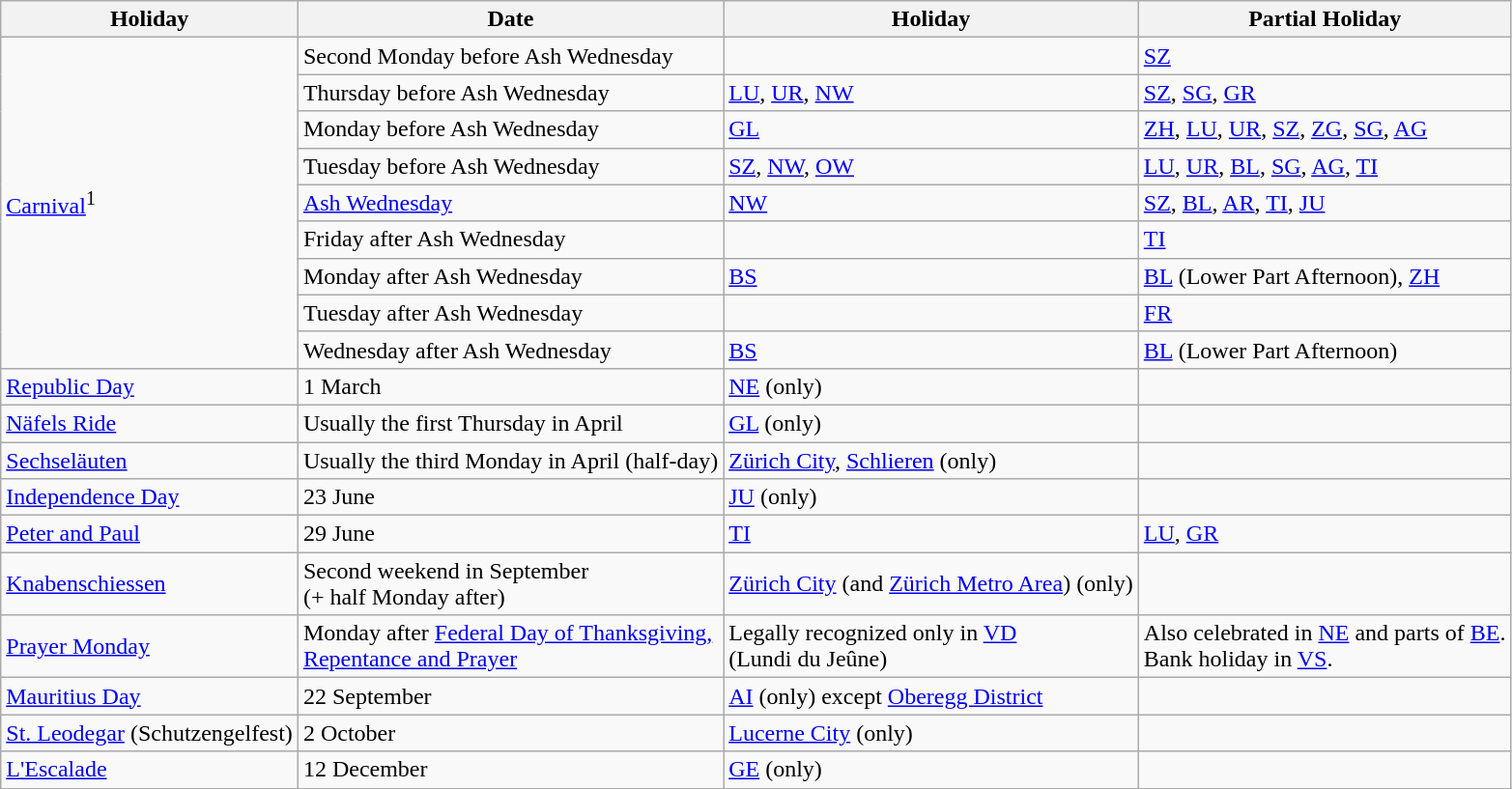<table class="wikitable">
<tr>
<th>Holiday</th>
<th>Date</th>
<th>Holiday</th>
<th>Partial Holiday</th>
</tr>
<tr>
<td rowspan="9" style="vertical-align:center"><a href='#'>Carnival</a><sup>1</sup></td>
<td>Second Monday before Ash Wednesday</td>
<td></td>
<td><a href='#'>SZ</a></td>
</tr>
<tr>
<td>Thursday before Ash Wednesday</td>
<td><a href='#'>LU</a>, <a href='#'>UR</a>, <a href='#'>NW</a></td>
<td><a href='#'>SZ</a>, <a href='#'>SG</a>, <a href='#'>GR</a></td>
</tr>
<tr>
<td>Monday before Ash Wednesday</td>
<td><a href='#'>GL</a></td>
<td><a href='#'>ZH</a>, <a href='#'>LU</a>, <a href='#'>UR</a>, <a href='#'>SZ</a>, <a href='#'>ZG</a>, <a href='#'>SG</a>, <a href='#'>AG</a></td>
</tr>
<tr>
<td>Tuesday before Ash Wednesday</td>
<td><a href='#'>SZ</a>, <a href='#'>NW</a>, <a href='#'>OW</a></td>
<td><a href='#'>LU</a>, <a href='#'>UR</a>, <a href='#'>BL</a>, <a href='#'>SG</a>, <a href='#'>AG</a>, <a href='#'>TI</a></td>
</tr>
<tr>
<td><a href='#'>Ash Wednesday</a></td>
<td><a href='#'>NW</a></td>
<td><a href='#'>SZ</a>, <a href='#'>BL</a>, <a href='#'>AR</a>, <a href='#'>TI</a>, <a href='#'>JU</a></td>
</tr>
<tr>
<td>Friday after Ash Wednesday</td>
<td></td>
<td><a href='#'>TI</a></td>
</tr>
<tr>
<td>Monday after Ash Wednesday</td>
<td><a href='#'>BS</a></td>
<td><a href='#'>BL</a> (Lower Part Afternoon), <a href='#'>ZH</a></td>
</tr>
<tr>
<td>Tuesday after Ash Wednesday</td>
<td></td>
<td><a href='#'>FR</a></td>
</tr>
<tr>
<td>Wednesday after Ash Wednesday</td>
<td><a href='#'>BS</a></td>
<td><a href='#'>BL</a> (Lower Part Afternoon)</td>
</tr>
<tr>
<td><a href='#'>Republic Day</a></td>
<td>1 March</td>
<td><a href='#'>NE</a> (only)</td>
<td></td>
</tr>
<tr>
<td><a href='#'>Näfels Ride</a></td>
<td>Usually the first Thursday in April</td>
<td><a href='#'>GL</a> (only)</td>
<td></td>
</tr>
<tr>
<td><a href='#'>Sechseläuten</a></td>
<td>Usually the third Monday in April (half-day)</td>
<td><a href='#'>Zürich City</a>, <a href='#'>Schlieren</a> (only)</td>
<td></td>
</tr>
<tr>
<td><a href='#'>Independence Day</a></td>
<td>23 June</td>
<td><a href='#'>JU</a> (only)</td>
<td></td>
</tr>
<tr>
<td><a href='#'>Peter and Paul</a></td>
<td>29 June</td>
<td><a href='#'>TI</a></td>
<td><a href='#'>LU</a>, <a href='#'>GR</a></td>
</tr>
<tr>
<td><a href='#'>Knabenschiessen</a></td>
<td>Second weekend in September<br>(+ half Monday after)</td>
<td><a href='#'>Zürich City</a> (and <a href='#'>Zürich Metro Area</a>) (only)</td>
<td></td>
</tr>
<tr>
<td><a href='#'>Prayer Monday</a></td>
<td>Monday after <a href='#'>Federal Day of Thanksgiving,<br>Repentance and Prayer</a></td>
<td>Legally recognized only in <a href='#'>VD</a><br>(Lundi du Jeûne)</td>
<td>Also celebrated in <a href='#'>NE</a> and parts of <a href='#'>BE</a>.<br>Bank holiday in <a href='#'>VS</a>.</td>
</tr>
<tr>
<td><a href='#'>Mauritius Day</a></td>
<td>22 September</td>
<td><a href='#'>AI</a> (only) except <a href='#'>Oberegg District</a></td>
<td></td>
</tr>
<tr>
<td><a href='#'>St. Leodegar</a> (Schutzengelfest)</td>
<td>2 October</td>
<td><a href='#'>Lucerne City</a> (only)</td>
<td></td>
</tr>
<tr>
<td><a href='#'>L'Escalade</a></td>
<td>12 December</td>
<td><a href='#'>GE</a> (only)</td>
<td></td>
</tr>
</table>
